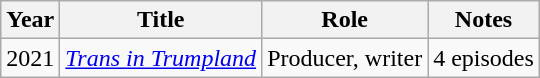<table class="wikitable sortable">
<tr>
<th>Year</th>
<th>Title</th>
<th>Role</th>
<th>Notes</th>
</tr>
<tr>
<td>2021</td>
<td><em><a href='#'>Trans in Trumpland</a></em></td>
<td>Producer, writer</td>
<td>4 episodes</td>
</tr>
</table>
